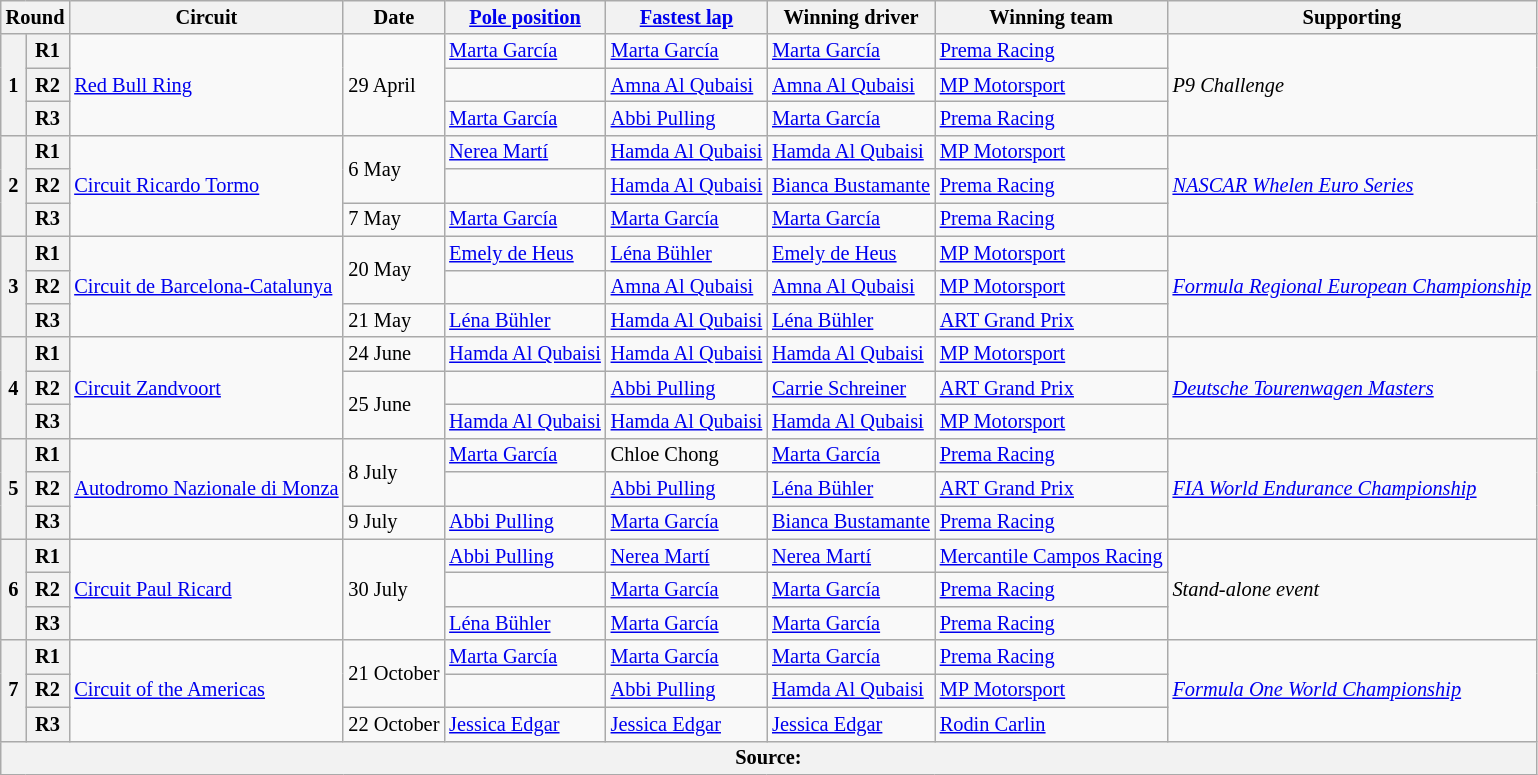<table class="wikitable" style="font-size: 85%;">
<tr>
<th colspan=2>Round</th>
<th>Circuit</th>
<th>Date</th>
<th><a href='#'>Pole position</a></th>
<th><a href='#'>Fastest lap</a></th>
<th>Winning driver</th>
<th>Winning team</th>
<th>Supporting</th>
</tr>
<tr>
<th rowspan=3>1</th>
<th>R1</th>
<td rowspan=3> <a href='#'>Red Bull Ring</a></td>
<td rowspan=3>29 April</td>
<td> <a href='#'>Marta García</a></td>
<td> <a href='#'>Marta García</a></td>
<td> <a href='#'>Marta García</a></td>
<td> <a href='#'>Prema Racing</a></td>
<td rowspan=3><em>P9 Challenge</em></td>
</tr>
<tr>
<th>R2</th>
<td></td>
<td> <a href='#'>Amna Al Qubaisi</a></td>
<td> <a href='#'>Amna Al Qubaisi</a></td>
<td> <a href='#'>MP Motorsport</a></td>
</tr>
<tr>
<th>R3</th>
<td> <a href='#'>Marta García</a></td>
<td> <a href='#'>Abbi Pulling</a></td>
<td> <a href='#'>Marta García</a></td>
<td> <a href='#'>Prema Racing</a></td>
</tr>
<tr>
<th rowspan=3>2</th>
<th>R1</th>
<td rowspan=3> <a href='#'>Circuit Ricardo Tormo</a></td>
<td rowspan=2>6 May</td>
<td> <a href='#'>Nerea Martí</a></td>
<td> <a href='#'>Hamda Al Qubaisi</a></td>
<td> <a href='#'>Hamda Al Qubaisi</a></td>
<td> <a href='#'>MP Motorsport</a></td>
<td rowspan=3><em><a href='#'>NASCAR Whelen Euro Series</a></em></td>
</tr>
<tr>
<th>R2</th>
<td></td>
<td> <a href='#'>Hamda Al Qubaisi</a></td>
<td> <a href='#'>Bianca Bustamante</a></td>
<td> <a href='#'>Prema Racing</a></td>
</tr>
<tr>
<th>R3</th>
<td>7 May</td>
<td> <a href='#'>Marta García</a></td>
<td> <a href='#'>Marta García</a></td>
<td> <a href='#'>Marta García</a></td>
<td> <a href='#'>Prema Racing</a></td>
</tr>
<tr>
<th rowspan=3>3</th>
<th>R1</th>
<td rowspan=3 nowrap> <a href='#'>Circuit de Barcelona-Catalunya</a></td>
<td rowspan=2>20 May</td>
<td> <a href='#'>Emely de Heus</a></td>
<td> <a href='#'>Léna Bühler</a></td>
<td> <a href='#'>Emely de Heus</a></td>
<td> <a href='#'>MP Motorsport</a></td>
<td rowspan=3><em><a href='#'>Formula Regional European Championship</a></em></td>
</tr>
<tr>
<th>R2</th>
<td></td>
<td> <a href='#'>Amna Al Qubaisi</a></td>
<td> <a href='#'>Amna Al Qubaisi</a></td>
<td> <a href='#'>MP Motorsport</a></td>
</tr>
<tr>
<th>R3</th>
<td>21 May</td>
<td> <a href='#'>Léna Bühler</a></td>
<td> <a href='#'>Hamda Al Qubaisi</a></td>
<td> <a href='#'>Léna Bühler</a></td>
<td> <a href='#'>ART Grand Prix</a></td>
</tr>
<tr>
<th rowspan=3>4</th>
<th>R1</th>
<td rowspan=3> <a href='#'>Circuit Zandvoort</a></td>
<td>24 June</td>
<td> <a href='#'>Hamda Al Qubaisi</a></td>
<td> <a href='#'>Hamda Al Qubaisi</a></td>
<td> <a href='#'>Hamda Al Qubaisi</a></td>
<td> <a href='#'>MP Motorsport</a></td>
<td rowspan=3><em><a href='#'>Deutsche Tourenwagen Masters</a></em></td>
</tr>
<tr>
<th>R2</th>
<td rowspan=2>25 June</td>
<td></td>
<td> <a href='#'>Abbi Pulling</a></td>
<td> <a href='#'>Carrie Schreiner</a></td>
<td> <a href='#'>ART Grand Prix</a></td>
</tr>
<tr>
<th>R3</th>
<td nowrap> <a href='#'>Hamda Al Qubaisi</a></td>
<td nowrap> <a href='#'>Hamda Al Qubaisi</a></td>
<td nowrap> <a href='#'>Hamda Al Qubaisi</a></td>
<td nowrap> <a href='#'>MP Motorsport</a></td>
</tr>
<tr>
<th rowspan=3>5</th>
<th>R1</th>
<td nowrap rowspan=3> <a href='#'>Autodromo Nazionale di Monza</a></td>
<td rowspan=2>8 July</td>
<td> <a href='#'>Marta García</a></td>
<td> Chloe Chong</td>
<td> <a href='#'>Marta García</a></td>
<td> <a href='#'>Prema Racing</a></td>
<td rowspan=3 nowrap><em><a href='#'>FIA World Endurance Championship</a></em></td>
</tr>
<tr>
<th>R2</th>
<td></td>
<td> <a href='#'>Abbi Pulling</a></td>
<td> <a href='#'>Léna Bühler</a></td>
<td> <a href='#'>ART Grand Prix</a></td>
</tr>
<tr>
<th>R3</th>
<td>9 July</td>
<td> <a href='#'>Abbi Pulling</a></td>
<td> <a href='#'>Marta García</a></td>
<td nowrap> <a href='#'>Bianca Bustamante</a></td>
<td> <a href='#'>Prema Racing</a></td>
</tr>
<tr>
<th rowspan=3>6</th>
<th>R1</th>
<td rowspan=3> <a href='#'>Circuit Paul Ricard</a></td>
<td rowspan=3>30 July</td>
<td> <a href='#'>Abbi Pulling</a></td>
<td> <a href='#'>Nerea Martí</a></td>
<td> <a href='#'>Nerea Martí</a></td>
<td nowrap> <a href='#'>Mercantile Campos Racing</a></td>
<td rowspan=3><em>Stand-alone event</em></td>
</tr>
<tr>
<th>R2</th>
<td></td>
<td> <a href='#'>Marta García</a></td>
<td> <a href='#'>Marta García</a></td>
<td> <a href='#'>Prema Racing</a></td>
</tr>
<tr>
<th>R3</th>
<td> <a href='#'>Léna Bühler</a></td>
<td> <a href='#'>Marta García</a></td>
<td> <a href='#'>Marta García</a></td>
<td> <a href='#'>Prema Racing</a></td>
</tr>
<tr>
<th rowspan=3>7</th>
<th>R1</th>
<td rowspan=3> <a href='#'>Circuit of the Americas</a></td>
<td rowspan=2 nowrap>21 October</td>
<td> <a href='#'>Marta García</a></td>
<td> <a href='#'>Marta García</a></td>
<td> <a href='#'>Marta García</a></td>
<td> <a href='#'>Prema Racing</a></td>
<td rowspan=3><em><a href='#'>Formula One World Championship</a></em></td>
</tr>
<tr>
<th>R2</th>
<td></td>
<td> <a href='#'>Abbi Pulling</a></td>
<td> <a href='#'>Hamda Al Qubaisi</a></td>
<td> <a href='#'>MP Motorsport</a></td>
</tr>
<tr>
<th>R3</th>
<td>22 October</td>
<td> <a href='#'>Jessica Edgar</a></td>
<td> <a href='#'>Jessica Edgar</a></td>
<td> <a href='#'>Jessica Edgar</a></td>
<td> <a href='#'>Rodin Carlin</a></td>
</tr>
<tr>
<th colspan="9">Source:</th>
</tr>
</table>
